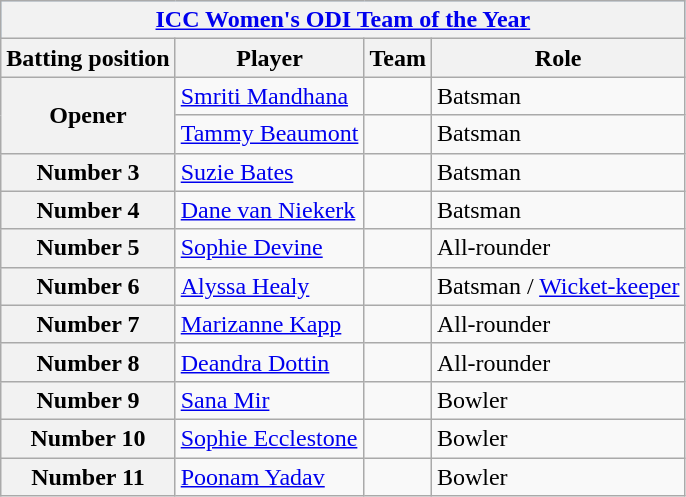<table class="wikitable plainrowheaders">
<tr style="background:#9cf;">
<th colspan="5"><a href='#'>ICC Women's ODI Team of the Year</a></th>
</tr>
<tr>
<th>Batting position</th>
<th>Player</th>
<th>Team</th>
<th>Role</th>
</tr>
<tr>
<th scope=row style=text-align:center; rowspan=2>Opener</th>
<td><a href='#'>Smriti Mandhana</a></td>
<td></td>
<td>Batsman</td>
</tr>
<tr>
<td><a href='#'>Tammy Beaumont</a></td>
<td></td>
<td>Batsman</td>
</tr>
<tr>
<th scope=row style=text-align:center;>Number 3</th>
<td><a href='#'>Suzie Bates</a></td>
<td></td>
<td>Batsman</td>
</tr>
<tr>
<th scope=row style=text-align:center;>Number 4</th>
<td><a href='#'>Dane van Niekerk</a></td>
<td></td>
<td>Batsman</td>
</tr>
<tr>
<th scope=row style=text-align:center;>Number 5</th>
<td><a href='#'>Sophie Devine</a></td>
<td></td>
<td>All-rounder</td>
</tr>
<tr>
<th scope=row style=text-align:center;>Number 6</th>
<td><a href='#'>Alyssa Healy</a></td>
<td></td>
<td>Batsman / <a href='#'>Wicket-keeper</a></td>
</tr>
<tr>
<th scope=row style=text-align:center;>Number 7</th>
<td><a href='#'>Marizanne Kapp</a></td>
<td></td>
<td>All-rounder</td>
</tr>
<tr>
<th scope=row style=text-align:center;>Number 8</th>
<td><a href='#'>Deandra Dottin</a></td>
<td></td>
<td>All-rounder</td>
</tr>
<tr>
<th scope=row style=text-align:center;>Number 9</th>
<td><a href='#'>Sana Mir</a></td>
<td></td>
<td>Bowler</td>
</tr>
<tr>
<th scope=row style=text-align:center;>Number 10</th>
<td><a href='#'>Sophie Ecclestone</a></td>
<td></td>
<td>Bowler</td>
</tr>
<tr>
<th scope=row style=text-align:center;>Number 11</th>
<td><a href='#'>Poonam Yadav</a></td>
<td></td>
<td>Bowler</td>
</tr>
</table>
